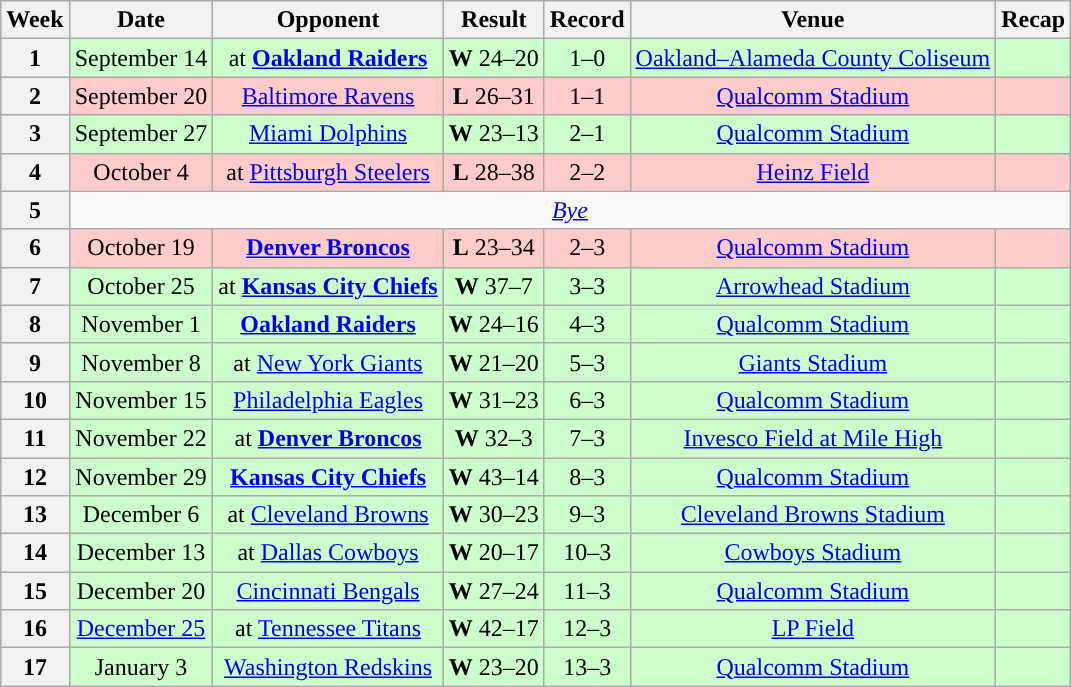<table class="wikitable" style="text-align:center">
<tr>
<th>Week</th>
<th>Date</th>
<th>Opponent</th>
<th>Result</th>
<th>Record</th>
<th>Venue</th>
<th>Recap</th>
</tr>
<tr style="background:#cfc;">
<th>1</th>
<td>September 14</td>
<td>at <strong><a href='#'>Oakland Raiders</a></strong></td>
<td><strong>W</strong> 24–20</td>
<td>1–0</td>
<td><a href='#'>Oakland–Alameda County Coliseum</a></td>
<td></td>
</tr>
<tr style="background:#fcc;">
<th>2</th>
<td>September 20</td>
<td><a href='#'>Baltimore Ravens</a></td>
<td><strong>L</strong> 26–31</td>
<td>1–1</td>
<td><a href='#'>Qualcomm Stadium</a></td>
<td></td>
</tr>
<tr style="background:#cfc;">
<th>3</th>
<td>September 27</td>
<td><a href='#'>Miami Dolphins</a></td>
<td><strong>W</strong> 23–13</td>
<td>2–1</td>
<td><a href='#'>Qualcomm Stadium</a></td>
<td></td>
</tr>
<tr style="background:#fcc;">
<th>4</th>
<td>October 4</td>
<td>at <a href='#'>Pittsburgh Steelers</a></td>
<td><strong>L</strong> 28–38</td>
<td>2–2</td>
<td><a href='#'>Heinz Field</a></td>
<td></td>
</tr>
<tr align="center">
<th>5</th>
<td colspan="6"><em><a href='#'>Bye</a></em></td>
</tr>
<tr style="background:#fcc;">
<th>6</th>
<td>October 19</td>
<td><strong><a href='#'>Denver Broncos</a></strong></td>
<td><strong>L</strong> 23–34</td>
<td>2–3</td>
<td><a href='#'>Qualcomm Stadium</a></td>
<td></td>
</tr>
<tr style="background:#cfc;">
<th>7</th>
<td>October 25</td>
<td>at <strong><a href='#'>Kansas City Chiefs</a></strong></td>
<td><strong>W</strong> 37–7</td>
<td>3–3</td>
<td><a href='#'>Arrowhead Stadium</a></td>
<td></td>
</tr>
<tr style="background:#cfc;">
<th>8</th>
<td>November 1</td>
<td><strong><a href='#'>Oakland Raiders</a></strong></td>
<td><strong>W</strong> 24–16</td>
<td>4–3</td>
<td><a href='#'>Qualcomm Stadium</a></td>
<td></td>
</tr>
<tr style="background:#cfc;">
<th>9</th>
<td>November 8</td>
<td>at <a href='#'>New York Giants</a></td>
<td><strong>W</strong> 21–20</td>
<td>5–3</td>
<td><a href='#'>Giants Stadium</a></td>
<td></td>
</tr>
<tr style="background:#cfc;">
<th>10</th>
<td>November 15</td>
<td><a href='#'>Philadelphia Eagles</a></td>
<td><strong>W</strong> 31–23</td>
<td>6–3</td>
<td><a href='#'>Qualcomm Stadium</a></td>
<td></td>
</tr>
<tr style="background:#cfc;">
<th>11</th>
<td>November 22</td>
<td>at <strong><a href='#'>Denver Broncos</a></strong></td>
<td><strong>W</strong> 32–3</td>
<td>7–3</td>
<td><a href='#'>Invesco Field at Mile High</a></td>
<td></td>
</tr>
<tr style="background:#cfc;">
<th>12</th>
<td>November 29</td>
<td><strong><a href='#'>Kansas City Chiefs</a></strong></td>
<td><strong>W</strong> 43–14</td>
<td>8–3</td>
<td><a href='#'>Qualcomm Stadium</a></td>
<td></td>
</tr>
<tr style="background:#cfc;">
<th>13</th>
<td>December 6</td>
<td>at <a href='#'>Cleveland Browns</a></td>
<td><strong>W</strong> 30–23</td>
<td>9–3</td>
<td><a href='#'>Cleveland Browns Stadium</a></td>
<td></td>
</tr>
<tr style="background:#cfc;">
<th>14</th>
<td>December 13</td>
<td>at <a href='#'>Dallas Cowboys</a></td>
<td><strong>W</strong> 20–17</td>
<td>10–3</td>
<td><a href='#'>Cowboys Stadium</a></td>
<td></td>
</tr>
<tr style="background:#cfc;">
<th>15</th>
<td>December 20</td>
<td><a href='#'>Cincinnati Bengals</a></td>
<td><strong>W</strong> 27–24</td>
<td>11–3</td>
<td><a href='#'>Qualcomm Stadium</a></td>
<td></td>
</tr>
<tr style="background:#cfc;">
<th>16</th>
<td><a href='#'>December 25</a></td>
<td>at <a href='#'>Tennessee Titans</a></td>
<td><strong>W</strong> 42–17</td>
<td>12–3</td>
<td><a href='#'>LP Field</a></td>
<td></td>
</tr>
<tr style="background:#cfc;">
<th>17</th>
<td>January 3</td>
<td><a href='#'>Washington Redskins</a></td>
<td><strong>W</strong> 23–20</td>
<td>13–3</td>
<td><a href='#'>Qualcomm Stadium</a></td>
<td></td>
</tr>
</table>
